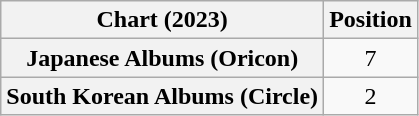<table class="wikitable plainrowheaders sortable" style="text-align:center">
<tr>
<th scope="col">Chart (2023)</th>
<th scope="col">Position</th>
</tr>
<tr>
<th scope="row">Japanese Albums (Oricon)</th>
<td>7</td>
</tr>
<tr>
<th scope="row">South Korean Albums (Circle)</th>
<td>2</td>
</tr>
</table>
